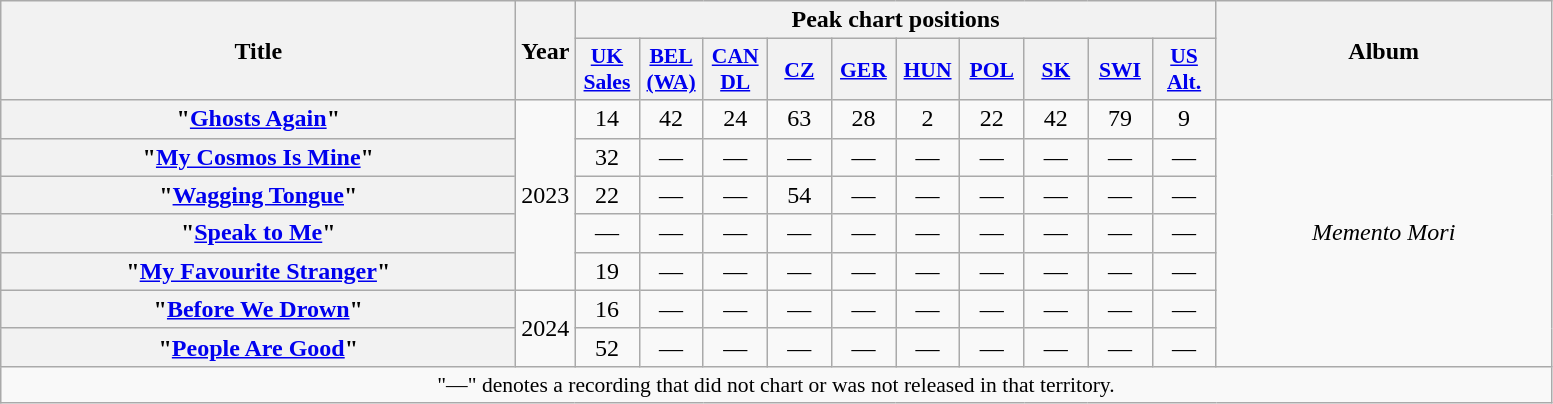<table class="wikitable plainrowheaders" style="text-align:center;">
<tr>
<th scope="col" rowspan="2" style="width:21em;">Title</th>
<th scope="col" rowspan="2" style="width:1em;">Year</th>
<th scope="col" colspan="10">Peak chart positions</th>
<th scope="col" rowspan="2" style="width:13.5em;">Album</th>
</tr>
<tr>
<th scope="col" style="width:2.5em;font-size:90%;"><a href='#'>UK<br>Sales</a><br></th>
<th scope="col" style="width:2.5em;font-size:90%;"><a href='#'>BEL<br>(WA)</a><br></th>
<th scope="col" style="width:2.5em;font-size:90%;"><a href='#'>CAN<br>DL</a><br></th>
<th scope="col" style="width:2.5em;font-size:90%;"><a href='#'>CZ</a><br></th>
<th scope="col" style="width:2.5em;font-size:90%;"><a href='#'>GER</a><br></th>
<th scope="col" style="width:2.5em;font-size:90%;"><a href='#'>HUN</a><br></th>
<th scope="col" style="width:2.5em;font-size:90%;"><a href='#'>POL</a><br></th>
<th scope="col" style="width:2.5em;font-size:90%;"><a href='#'>SK</a><br></th>
<th scope="col" style="width:2.5em;font-size:90%;"><a href='#'>SWI</a><br></th>
<th scope="col" style="width:2.5em;font-size:90%;"><a href='#'>US<br>Alt.</a><br></th>
</tr>
<tr>
<th scope="row">"<a href='#'>Ghosts Again</a>"</th>
<td rowspan="5">2023</td>
<td>14</td>
<td>42</td>
<td>24</td>
<td>63</td>
<td>28</td>
<td>2</td>
<td>22</td>
<td>42</td>
<td>79</td>
<td>9</td>
<td rowspan="7"><em>Memento Mori</em></td>
</tr>
<tr>
<th scope="row">"<a href='#'>My Cosmos Is Mine</a>"</th>
<td>32</td>
<td>—</td>
<td>—</td>
<td>—</td>
<td>—</td>
<td>—</td>
<td>—</td>
<td>—</td>
<td>—</td>
<td>—</td>
</tr>
<tr>
<th scope="row">"<a href='#'>Wagging Tongue</a>"</th>
<td>22</td>
<td>—</td>
<td>—</td>
<td>54</td>
<td>—</td>
<td>—</td>
<td>—</td>
<td>—</td>
<td>—</td>
<td>—</td>
</tr>
<tr>
<th scope="row">"<a href='#'>Speak to Me</a>"</th>
<td>—</td>
<td>—</td>
<td>—</td>
<td>—</td>
<td>—</td>
<td>—</td>
<td>—</td>
<td>—</td>
<td>—</td>
<td>—</td>
</tr>
<tr>
<th scope="row">"<a href='#'>My Favourite Stranger</a>"</th>
<td>19</td>
<td>—</td>
<td>—</td>
<td>—</td>
<td>—</td>
<td>—</td>
<td>—</td>
<td>—</td>
<td>—</td>
<td>—</td>
</tr>
<tr>
<th scope="row">"<a href='#'>Before We Drown</a>"</th>
<td rowspan="2">2024</td>
<td>16</td>
<td>—</td>
<td>—</td>
<td>—</td>
<td>—</td>
<td>—</td>
<td>—</td>
<td>—</td>
<td>—</td>
<td>—</td>
</tr>
<tr>
<th scope="row">"<a href='#'>People Are Good</a>"</th>
<td>52</td>
<td>—</td>
<td>—</td>
<td>—</td>
<td>—</td>
<td>—</td>
<td>—</td>
<td>—</td>
<td>—</td>
<td>—</td>
</tr>
<tr>
<td colspan="15" style="font-size:90%">"—" denotes a recording that did not chart or was not released in that territory.</td>
</tr>
</table>
